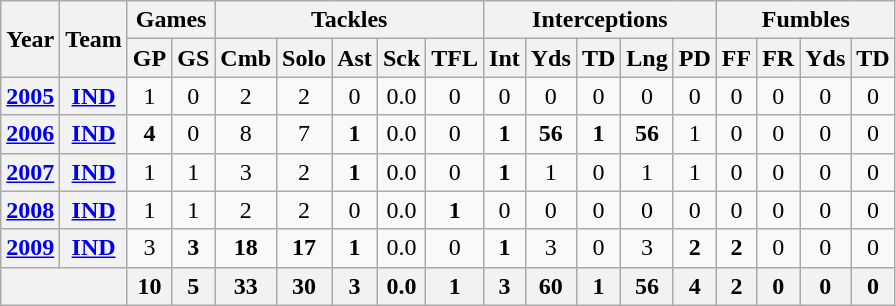<table class="wikitable" style="text-align:center">
<tr>
<th rowspan="2">Year</th>
<th rowspan="2">Team</th>
<th colspan="2">Games</th>
<th colspan="5">Tackles</th>
<th colspan="5">Interceptions</th>
<th colspan="4">Fumbles</th>
</tr>
<tr>
<th>GP</th>
<th>GS</th>
<th>Cmb</th>
<th>Solo</th>
<th>Ast</th>
<th>Sck</th>
<th>TFL</th>
<th>Int</th>
<th>Yds</th>
<th>TD</th>
<th>Lng</th>
<th>PD</th>
<th>FF</th>
<th>FR</th>
<th>Yds</th>
<th>TD</th>
</tr>
<tr>
<th><a href='#'>2005</a></th>
<th><a href='#'>IND</a></th>
<td>1</td>
<td>0</td>
<td>2</td>
<td>2</td>
<td>0</td>
<td>0.0</td>
<td>0</td>
<td>0</td>
<td>0</td>
<td>0</td>
<td>0</td>
<td>0</td>
<td>0</td>
<td>0</td>
<td>0</td>
<td>0</td>
</tr>
<tr>
<th><a href='#'>2006</a></th>
<th><a href='#'>IND</a></th>
<td><strong>4</strong></td>
<td>0</td>
<td>8</td>
<td>7</td>
<td><strong>1</strong></td>
<td>0.0</td>
<td>0</td>
<td><strong>1</strong></td>
<td><strong>56</strong></td>
<td><strong>1</strong></td>
<td><strong>56</strong></td>
<td>1</td>
<td>0</td>
<td>0</td>
<td>0</td>
<td>0</td>
</tr>
<tr>
<th><a href='#'>2007</a></th>
<th><a href='#'>IND</a></th>
<td>1</td>
<td>1</td>
<td>3</td>
<td>2</td>
<td><strong>1</strong></td>
<td>0.0</td>
<td>0</td>
<td><strong>1</strong></td>
<td>1</td>
<td>0</td>
<td>1</td>
<td>1</td>
<td>0</td>
<td>0</td>
<td>0</td>
<td>0</td>
</tr>
<tr>
<th><a href='#'>2008</a></th>
<th><a href='#'>IND</a></th>
<td>1</td>
<td>1</td>
<td>2</td>
<td>2</td>
<td>0</td>
<td>0.0</td>
<td><strong>1</strong></td>
<td>0</td>
<td>0</td>
<td>0</td>
<td>0</td>
<td>0</td>
<td>0</td>
<td>0</td>
<td>0</td>
<td>0</td>
</tr>
<tr>
<th><a href='#'>2009</a></th>
<th><a href='#'>IND</a></th>
<td>3</td>
<td><strong>3</strong></td>
<td><strong>18</strong></td>
<td><strong>17</strong></td>
<td><strong>1</strong></td>
<td>0.0</td>
<td>0</td>
<td><strong>1</strong></td>
<td>3</td>
<td>0</td>
<td>3</td>
<td><strong>2</strong></td>
<td><strong>2</strong></td>
<td>0</td>
<td>0</td>
<td>0</td>
</tr>
<tr>
<th colspan="2"></th>
<th>10</th>
<th>5</th>
<th>33</th>
<th>30</th>
<th>3</th>
<th>0.0</th>
<th>1</th>
<th>3</th>
<th>60</th>
<th>1</th>
<th>56</th>
<th>4</th>
<th>2</th>
<th>0</th>
<th>0</th>
<th>0</th>
</tr>
</table>
